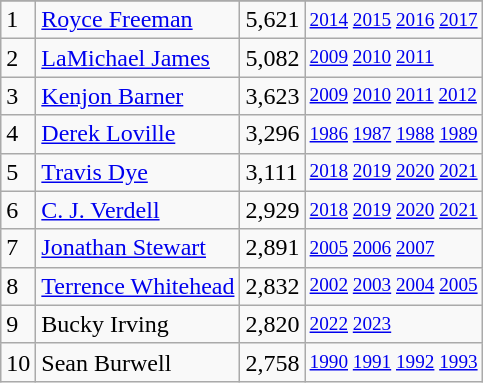<table class="wikitable">
<tr>
</tr>
<tr>
<td>1</td>
<td><a href='#'>Royce Freeman</a></td>
<td>5,621</td>
<td style="font-size:80%;"><a href='#'>2014</a> <a href='#'>2015</a> <a href='#'>2016</a> <a href='#'>2017</a></td>
</tr>
<tr>
<td>2</td>
<td><a href='#'>LaMichael James</a></td>
<td>5,082</td>
<td style="font-size:80%;"><a href='#'>2009</a> <a href='#'>2010</a> <a href='#'>2011</a></td>
</tr>
<tr>
<td>3</td>
<td><a href='#'>Kenjon Barner</a></td>
<td>3,623</td>
<td style="font-size:80%;"><a href='#'>2009</a> <a href='#'>2010</a> <a href='#'>2011</a> <a href='#'>2012</a></td>
</tr>
<tr>
<td>4</td>
<td><a href='#'>Derek Loville</a></td>
<td>3,296</td>
<td style="font-size:80%;"><a href='#'>1986</a> <a href='#'>1987</a> <a href='#'>1988</a> <a href='#'>1989</a></td>
</tr>
<tr>
<td>5</td>
<td><a href='#'>Travis Dye</a></td>
<td>3,111</td>
<td style="font-size:80%;"><a href='#'>2018</a> <a href='#'>2019</a> <a href='#'>2020</a> <a href='#'>2021</a></td>
</tr>
<tr>
<td>6</td>
<td><a href='#'>C. J. Verdell</a></td>
<td>2,929</td>
<td style="font-size:80%;"><a href='#'>2018</a> <a href='#'>2019</a> <a href='#'>2020</a> <a href='#'>2021</a></td>
</tr>
<tr>
<td>7</td>
<td><a href='#'>Jonathan Stewart</a></td>
<td>2,891</td>
<td style="font-size:80%;"><a href='#'>2005</a> <a href='#'>2006</a> <a href='#'>2007</a></td>
</tr>
<tr>
<td>8</td>
<td><a href='#'>Terrence Whitehead</a></td>
<td>2,832</td>
<td style="font-size:80%;"><a href='#'>2002</a> <a href='#'>2003</a> <a href='#'>2004</a> <a href='#'>2005</a></td>
</tr>
<tr>
<td>9</td>
<td>Bucky Irving</td>
<td>2,820</td>
<td style="font-size:80%;"><a href='#'>2022</a> <a href='#'>2023</a></td>
</tr>
<tr>
<td>10</td>
<td>Sean Burwell</td>
<td>2,758</td>
<td style="font-size:80%;"><a href='#'>1990</a> <a href='#'>1991</a> <a href='#'>1992</a> <a href='#'>1993</a></td>
</tr>
</table>
